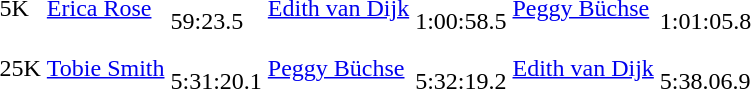<table>
<tr>
<td>5K <br>  </td>
<td><a href='#'>Erica Rose</a> <small><br>   </small></td>
<td>59:23.5</td>
<td><a href='#'>Edith van Dijk</a> <small><br>   </small></td>
<td>1:00:58.5</td>
<td><a href='#'>Peggy Büchse</a> <small><br>   </small></td>
<td>1:01:05.8</td>
</tr>
<tr>
<td>25K <br>  </td>
<td><a href='#'>Tobie Smith</a> <small><br>   </small></td>
<td>5:31:20.1</td>
<td><a href='#'>Peggy Büchse</a> <small><br>   </small></td>
<td>5:32:19.2</td>
<td><a href='#'>Edith van Dijk</a> <small><br>   </small></td>
<td>5:38.06.9</td>
</tr>
</table>
